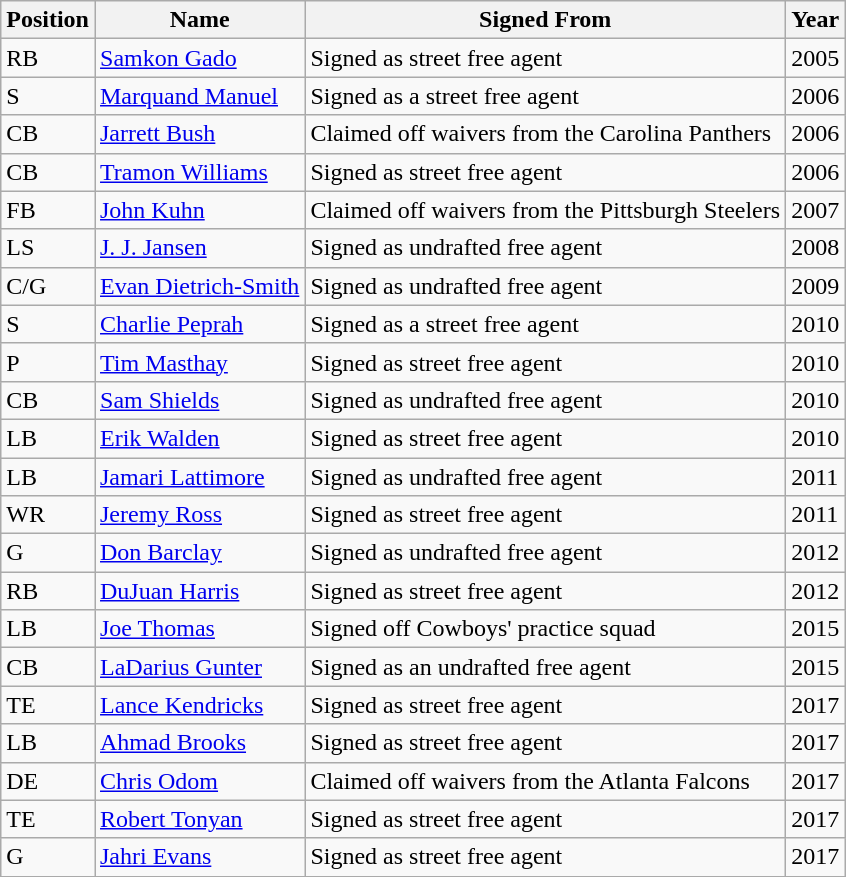<table class="wikitable">
<tr>
<th>Position</th>
<th>Name</th>
<th>Signed From</th>
<th>Year</th>
</tr>
<tr>
<td>RB</td>
<td><a href='#'>Samkon Gado</a></td>
<td>Signed as street free agent</td>
<td>2005</td>
</tr>
<tr>
<td>S</td>
<td><a href='#'>Marquand Manuel</a></td>
<td>Signed as a street free agent</td>
<td>2006</td>
</tr>
<tr>
<td>CB</td>
<td><a href='#'>Jarrett Bush</a></td>
<td>Claimed off waivers from the Carolina Panthers</td>
<td>2006</td>
</tr>
<tr>
<td>CB</td>
<td><a href='#'>Tramon Williams</a></td>
<td>Signed as street free agent</td>
<td>2006</td>
</tr>
<tr>
<td>FB</td>
<td><a href='#'>John Kuhn</a></td>
<td>Claimed off waivers from the Pittsburgh Steelers</td>
<td>2007</td>
</tr>
<tr>
<td>LS</td>
<td><a href='#'>J. J. Jansen</a></td>
<td>Signed as undrafted free agent</td>
<td>2008</td>
</tr>
<tr>
<td>C/G</td>
<td><a href='#'>Evan Dietrich-Smith</a></td>
<td>Signed as undrafted free agent</td>
<td>2009</td>
</tr>
<tr>
<td>S</td>
<td><a href='#'>Charlie Peprah</a></td>
<td>Signed as a street free agent</td>
<td>2010</td>
</tr>
<tr>
<td>P</td>
<td><a href='#'>Tim Masthay</a></td>
<td>Signed as street free agent</td>
<td>2010</td>
</tr>
<tr>
<td>CB</td>
<td><a href='#'>Sam Shields</a></td>
<td>Signed as undrafted free agent</td>
<td>2010</td>
</tr>
<tr>
<td>LB</td>
<td><a href='#'>Erik Walden</a></td>
<td>Signed as street free agent</td>
<td>2010</td>
</tr>
<tr>
<td>LB</td>
<td><a href='#'>Jamari Lattimore</a></td>
<td>Signed as undrafted free agent</td>
<td>2011</td>
</tr>
<tr>
<td>WR</td>
<td><a href='#'>Jeremy Ross</a></td>
<td>Signed as street free agent</td>
<td>2011</td>
</tr>
<tr>
<td>G</td>
<td><a href='#'>Don Barclay</a></td>
<td>Signed as undrafted free agent</td>
<td>2012</td>
</tr>
<tr>
<td>RB</td>
<td><a href='#'>DuJuan Harris</a></td>
<td>Signed as street free agent</td>
<td>2012</td>
</tr>
<tr>
<td>LB</td>
<td><a href='#'>Joe Thomas</a></td>
<td>Signed off Cowboys' practice squad</td>
<td>2015</td>
</tr>
<tr>
<td>CB</td>
<td><a href='#'>LaDarius Gunter</a></td>
<td>Signed as an undrafted free agent</td>
<td>2015</td>
</tr>
<tr>
<td>TE</td>
<td><a href='#'>Lance Kendricks</a></td>
<td>Signed as street free agent</td>
<td>2017</td>
</tr>
<tr>
<td>LB</td>
<td><a href='#'>Ahmad Brooks</a></td>
<td>Signed as street free agent</td>
<td>2017</td>
</tr>
<tr>
<td>DE</td>
<td><a href='#'>Chris Odom</a></td>
<td>Claimed off waivers from the Atlanta Falcons</td>
<td>2017</td>
</tr>
<tr>
<td>TE</td>
<td><a href='#'>Robert Tonyan</a></td>
<td>Signed as street free agent</td>
<td>2017</td>
</tr>
<tr>
<td>G</td>
<td><a href='#'>Jahri Evans</a></td>
<td>Signed as street free agent</td>
<td>2017</td>
</tr>
</table>
